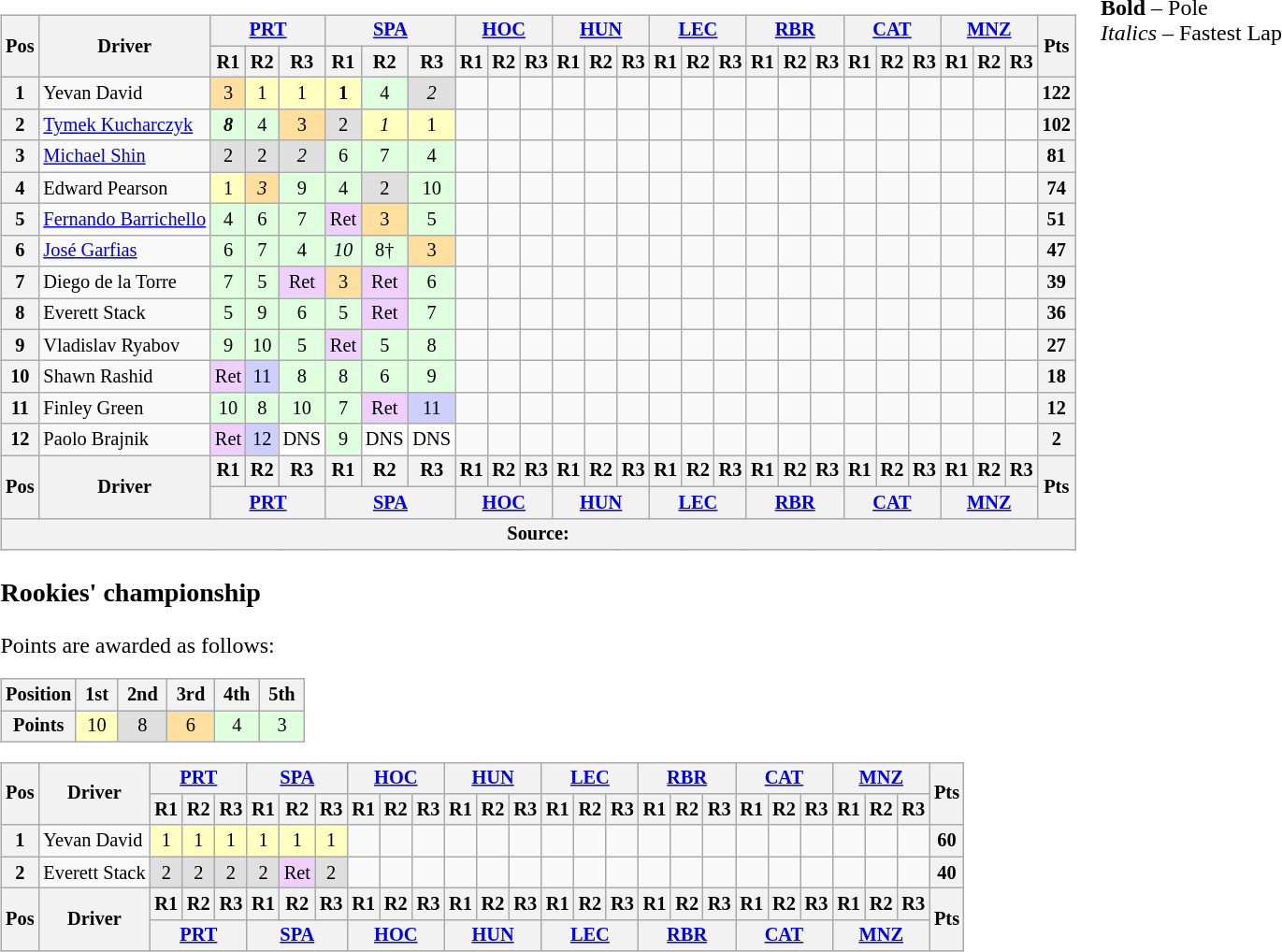<table>
<tr>
<td valign="top"><br><table class="wikitable" style="font-size: 85%; text-align:center">
<tr>
<th rowspan="2" valign="middle">Pos</th>
<th rowspan="2" valign="middle">Driver</th>
<th colspan="3"><a href='#'>PRT</a><br></th>
<th colspan="3"><a href='#'>SPA</a><br></th>
<th colspan="3"><a href='#'>HOC</a><br></th>
<th colspan="3"><a href='#'>HUN</a><br></th>
<th colspan="3"><a href='#'>LEC</a><br></th>
<th colspan="3"><a href='#'>RBR</a><br></th>
<th colspan="3"><a href='#'>CAT</a><br></th>
<th colspan="3"><a href='#'>MNZ</a><br></th>
<th rowspan="2" valign="middle">Pts</th>
</tr>
<tr>
<th>R1</th>
<th>R2</th>
<th>R3</th>
<th>R1</th>
<th>R2</th>
<th>R3</th>
<th>R1</th>
<th>R2</th>
<th>R3</th>
<th>R1</th>
<th>R2</th>
<th>R3</th>
<th>R1</th>
<th>R2</th>
<th>R3</th>
<th>R1</th>
<th>R2</th>
<th>R3</th>
<th>R1</th>
<th>R2</th>
<th>R3</th>
<th>R1</th>
<th>R2</th>
<th>R3</th>
</tr>
<tr>
<th>1</th>
<td align="left"> Yevan David</td>
<td style="background:#FFDF9F;">3</td>
<td style="background:#FFFFBF;">1</td>
<td style="background:#FFFFBF;">1</td>
<td style="background:#FFFFBF;"><strong>1</strong></td>
<td style="background:#DFFFDF;">4</td>
<td style="background:#DFDFDF;"><em>2</em></td>
<td></td>
<td></td>
<td></td>
<td></td>
<td></td>
<td></td>
<td></td>
<td></td>
<td></td>
<td></td>
<td></td>
<td></td>
<td></td>
<td></td>
<td></td>
<td></td>
<td></td>
<td></td>
<th>122</th>
</tr>
<tr>
<th>2</th>
<td align="left"> <a href='#'>Tymek Kucharczyk</a></td>
<td style="background:#DFFFDF;"><strong><em>8</em></strong></td>
<td style="background:#DFFFDF;">4</td>
<td style="background:#FFDF9F;">3</td>
<td style="background:#DFDFDF;">2</td>
<td style="background:#FFFFBF;"><em>1</em></td>
<td style="background:#FFFFBF;">1</td>
<td></td>
<td></td>
<td></td>
<td></td>
<td></td>
<td></td>
<td></td>
<td></td>
<td></td>
<td></td>
<td></td>
<td></td>
<td></td>
<td></td>
<td></td>
<td></td>
<td></td>
<td></td>
<th>102</th>
</tr>
<tr>
<th>3</th>
<td align="left"> <a href='#'>Michael Shin</a></td>
<td style="background:#DFDFDF;">2</td>
<td style="background:#DFDFDF;">2</td>
<td style="background:#DFDFDF;"><em>2</em></td>
<td style="background:#DFFFDF;">6</td>
<td style="background:#DFFFDF;">7</td>
<td style="background:#DFFFDF;">4</td>
<td></td>
<td></td>
<td></td>
<td></td>
<td></td>
<td></td>
<td></td>
<td></td>
<td></td>
<td></td>
<td></td>
<td></td>
<td></td>
<td></td>
<td></td>
<td></td>
<td></td>
<td></td>
<th>81</th>
</tr>
<tr>
<th>4</th>
<td align="left"> Edward Pearson</td>
<td style="background:#FFFFBF;">1</td>
<td style="background:#FFDF9F;"><em>3</em></td>
<td style="background:#DFFFDF;">9</td>
<td style="background:#DFFFDF;">4</td>
<td style="background:#DFDFDF;">2</td>
<td style="background:#DFFFDF;">10</td>
<td></td>
<td></td>
<td></td>
<td></td>
<td></td>
<td></td>
<td></td>
<td></td>
<td></td>
<td></td>
<td></td>
<td></td>
<td></td>
<td></td>
<td></td>
<td></td>
<td></td>
<td></td>
<th>74</th>
</tr>
<tr>
<th>5</th>
<td align="left" nowrap=""> <a href='#'>Fernando Barrichello</a></td>
<td style="background:#DFFFDF;">4</td>
<td style="background:#DFFFDF;">6</td>
<td style="background:#DFFFDF;">7</td>
<td style="background:#EFCFFF;">Ret</td>
<td style="background:#FFDF9F;">3</td>
<td style="background:#DFFFDF;">5</td>
<td></td>
<td></td>
<td></td>
<td></td>
<td></td>
<td></td>
<td></td>
<td></td>
<td></td>
<td></td>
<td></td>
<td></td>
<td></td>
<td></td>
<td></td>
<td></td>
<td></td>
<td></td>
<th>51</th>
</tr>
<tr>
<th>6</th>
<td align="left"> <a href='#'>José Garfias</a></td>
<td style="background:#DFFFDF;">6</td>
<td style="background:#DFFFDF;">7</td>
<td style="background:#DFFFDF;">4</td>
<td style="background:#DFFFDF;"><em>10</em></td>
<td style="background:#DFFFDF;">8†</td>
<td style="background:#FFDF9F;">3</td>
<td></td>
<td></td>
<td></td>
<td></td>
<td></td>
<td></td>
<td></td>
<td></td>
<td></td>
<td></td>
<td></td>
<td></td>
<td></td>
<td></td>
<td></td>
<td></td>
<td></td>
<td></td>
<th>47</th>
</tr>
<tr>
<th>7</th>
<td align="left"> Diego de la Torre</td>
<td style="background:#DFFFDF;">7</td>
<td style="background:#DFFFDF;">5</td>
<td style="background:#EFCFFF;">Ret</td>
<td style="background:#FFDF9F;">3</td>
<td style="background:#EFCFFF;">Ret</td>
<td style="background:#DFFFDF;">6</td>
<td></td>
<td></td>
<td></td>
<td></td>
<td></td>
<td></td>
<td></td>
<td></td>
<td></td>
<td></td>
<td></td>
<td></td>
<td></td>
<td></td>
<td></td>
<td></td>
<td></td>
<td></td>
<th>39</th>
</tr>
<tr>
<th>8</th>
<td align="left"> Everett Stack</td>
<td style="background:#DFFFDF;">5</td>
<td style="background:#DFFFDF;">9</td>
<td style="background:#DFFFDF;">6</td>
<td style="background:#DFFFDF;">5</td>
<td style="background:#EFCFFF;">Ret</td>
<td style="background:#DFFFDF;">7</td>
<td></td>
<td></td>
<td></td>
<td></td>
<td></td>
<td></td>
<td></td>
<td></td>
<td></td>
<td></td>
<td></td>
<td></td>
<td></td>
<td></td>
<td></td>
<td></td>
<td></td>
<td></td>
<th>36</th>
</tr>
<tr>
<th>9</th>
<td align="left"> Vladislav Ryabov</td>
<td style="background:#DFFFDF;">9</td>
<td style="background:#DFFFDF;">10</td>
<td style="background:#DFFFDF;">5</td>
<td style="background:#EFCFFF;">Ret</td>
<td style="background:#DFFFDF;">5</td>
<td style="background:#DFFFDF;">8</td>
<td></td>
<td></td>
<td></td>
<td></td>
<td></td>
<td></td>
<td></td>
<td></td>
<td></td>
<td></td>
<td></td>
<td></td>
<td></td>
<td></td>
<td></td>
<td></td>
<td></td>
<td></td>
<th>27</th>
</tr>
<tr>
<th>10</th>
<td align="left"> Shawn Rashid</td>
<td style="background:#EFCFFF;">Ret</td>
<td style="background:#CFCFFF;">11</td>
<td style="background:#DFFFDF;">8</td>
<td style="background:#DFFFDF;">8</td>
<td style="background:#DFFFDF;">6</td>
<td style="background:#DFFFDF;">9</td>
<td></td>
<td></td>
<td></td>
<td></td>
<td></td>
<td></td>
<td></td>
<td></td>
<td></td>
<td></td>
<td></td>
<td></td>
<td></td>
<td></td>
<td></td>
<td></td>
<td></td>
<td></td>
<th>18</th>
</tr>
<tr>
<th>11</th>
<td align="left"> Finley Green</td>
<td style="background:#DFFFDF;">10</td>
<td style="background:#DFFFDF;">8</td>
<td style="background:#DFFFDF;">10</td>
<td style="background:#DFFFDF;">7</td>
<td style="background:#EFCFFF;">Ret</td>
<td style="background:#CFCFFF;">11</td>
<td></td>
<td></td>
<td></td>
<td></td>
<td></td>
<td></td>
<td></td>
<td></td>
<td></td>
<td></td>
<td></td>
<td></td>
<td></td>
<td></td>
<td></td>
<td></td>
<td></td>
<td></td>
<th>12</th>
</tr>
<tr>
<th>12</th>
<td align="left"> Paolo Brajnik</td>
<td style="background:#EFCFFF;">Ret</td>
<td style="background:#CFCFFF;">12</td>
<td style="background:#FFFFFF;">DNS</td>
<td style="background:#DFFFDF;">9</td>
<td style="background:#FFFFFF;">DNS</td>
<td style="background:#FFFFFF;">DNS</td>
<td></td>
<td></td>
<td></td>
<td></td>
<td></td>
<td></td>
<td></td>
<td></td>
<td></td>
<td></td>
<td></td>
<td></td>
<td></td>
<td></td>
<td></td>
<td></td>
<td></td>
<td></td>
<th>2</th>
</tr>
<tr>
<th rowspan="2">Pos</th>
<th rowspan="2">Driver</th>
<th>R1</th>
<th>R2</th>
<th>R3</th>
<th>R1</th>
<th>R2</th>
<th>R3</th>
<th>R1</th>
<th>R2</th>
<th>R3</th>
<th>R1</th>
<th>R2</th>
<th>R3</th>
<th>R1</th>
<th>R2</th>
<th>R3</th>
<th>R1</th>
<th>R2</th>
<th>R3</th>
<th>R1</th>
<th>R2</th>
<th>R3</th>
<th>R1</th>
<th>R2</th>
<th>R3</th>
<th rowspan="2">Pts</th>
</tr>
<tr>
<th colspan="3"><a href='#'>PRT</a><br></th>
<th colspan="3"><a href='#'>SPA</a><br></th>
<th colspan="3"><a href='#'>HOC</a><br></th>
<th colspan="3"><a href='#'>HUN</a><br></th>
<th colspan="3"><a href='#'>LEC</a><br></th>
<th colspan="3"><a href='#'>RBR</a><br></th>
<th colspan="3"><a href='#'>CAT</a><br></th>
<th colspan="3"><a href='#'>MNZ</a><br></th>
</tr>
<tr>
<th colspan="27">Source:</th>
</tr>
</table>
<h3>Rookies' championship</h3>Points are awarded as follows:<table class="wikitable" style="font-size: 85%;" text-align="center">
<tr>
<th>Position</th>
<th> <strong>1st</strong> </th>
<th> <strong>2nd</strong> </th>
<th> <strong>3rd</strong> </th>
<th> <strong>4th</strong> </th>
<th> <strong>5th</strong> </th>
</tr>
<tr align="center">
<th>Points</th>
<td style="background:#FFFFBF;">10</td>
<td style="background:#DFDFDF;">8</td>
<td style="background:#FFDF9F;">6</td>
<td style="background:#DFFFDF;">4</td>
<td style="background:#DFFFDF;">3</td>
</tr>
</table>
<table class="wikitable" style="font-size: 85%; text-align:center">
<tr>
<th rowspan="2" valign="middle">Pos</th>
<th rowspan="2" valign="middle">Driver</th>
<th colspan="3"><a href='#'>PRT</a><br></th>
<th colspan="3"><a href='#'>SPA</a><br></th>
<th colspan="3"><a href='#'>HOC</a><br></th>
<th colspan="3"><a href='#'>HUN</a><br></th>
<th colspan="3"><a href='#'>LEC</a><br></th>
<th colspan="3"><a href='#'>RBR</a><br></th>
<th colspan="3"><a href='#'>CAT</a><br></th>
<th colspan="3"><a href='#'>MNZ</a><br></th>
<th rowspan="2" valign="middle">Pts</th>
</tr>
<tr>
<th>R1</th>
<th>R2</th>
<th>R3</th>
<th>R1</th>
<th>R2</th>
<th>R3</th>
<th>R1</th>
<th>R2</th>
<th>R3</th>
<th>R1</th>
<th>R2</th>
<th>R3</th>
<th>R1</th>
<th>R2</th>
<th>R3</th>
<th>R1</th>
<th>R2</th>
<th>R3</th>
<th>R1</th>
<th>R2</th>
<th>R3</th>
<th>R1</th>
<th>R2</th>
<th>R3</th>
</tr>
<tr>
<th>1</th>
<td nowrap="" align="left"> Yevan David</td>
<td style="background:#FFFFBF;">1</td>
<td style="background:#FFFFBF;">1</td>
<td style="background:#FFFFBF;">1</td>
<td style="background:#FFFFBF;">1</td>
<td style="background:#FFFFBF;">1</td>
<td style="background:#FFFFBF;">1</td>
<td></td>
<td></td>
<td></td>
<td></td>
<td></td>
<td></td>
<td></td>
<td></td>
<td></td>
<td></td>
<td></td>
<td></td>
<td></td>
<td></td>
<td></td>
<td></td>
<td></td>
<td></td>
<th>60</th>
</tr>
<tr>
<th>2</th>
<td align="left"> Everett Stack</td>
<td style="background:#DFDFDF;">2</td>
<td style="background:#DFDFDF;">2</td>
<td style="background:#DFDFDF;">2</td>
<td style="background:#DFDFDF;">2</td>
<td style="background:#EFCFFF;">Ret</td>
<td style="background:#DFDFDF;">2</td>
<td></td>
<td></td>
<td></td>
<td></td>
<td></td>
<td></td>
<td></td>
<td></td>
<td></td>
<td></td>
<td></td>
<td></td>
<td></td>
<td></td>
<td></td>
<td></td>
<td></td>
<td></td>
<th>40</th>
</tr>
<tr>
<th rowspan="2">Pos</th>
<th rowspan="2">Driver</th>
<th>R1</th>
<th>R2</th>
<th>R3</th>
<th>R1</th>
<th>R2</th>
<th>R3</th>
<th>R1</th>
<th>R2</th>
<th>R3</th>
<th>R1</th>
<th>R2</th>
<th>R3</th>
<th>R1</th>
<th>R2</th>
<th>R3</th>
<th>R1</th>
<th>R2</th>
<th>R3</th>
<th>R1</th>
<th>R2</th>
<th>R3</th>
<th>R1</th>
<th>R2</th>
<th>R3</th>
<th rowspan="2">Pts</th>
</tr>
<tr>
<th colspan="3"><a href='#'>PRT</a><br></th>
<th colspan="3"><a href='#'>SPA</a><br></th>
<th colspan="3"><a href='#'>HOC</a><br></th>
<th colspan="3"><a href='#'>HUN</a><br></th>
<th colspan="3"><a href='#'>LEC</a><br></th>
<th colspan="3"><a href='#'>RBR</a><br></th>
<th colspan="3"><a href='#'>CAT</a><br></th>
<th colspan="3"><a href='#'>MNZ</a><br></th>
</tr>
</table>
</td>
<td valign="top"><br><strong>Bold</strong> – Pole<br><em>Italics</em> – Fastest Lap</td>
</tr>
</table>
